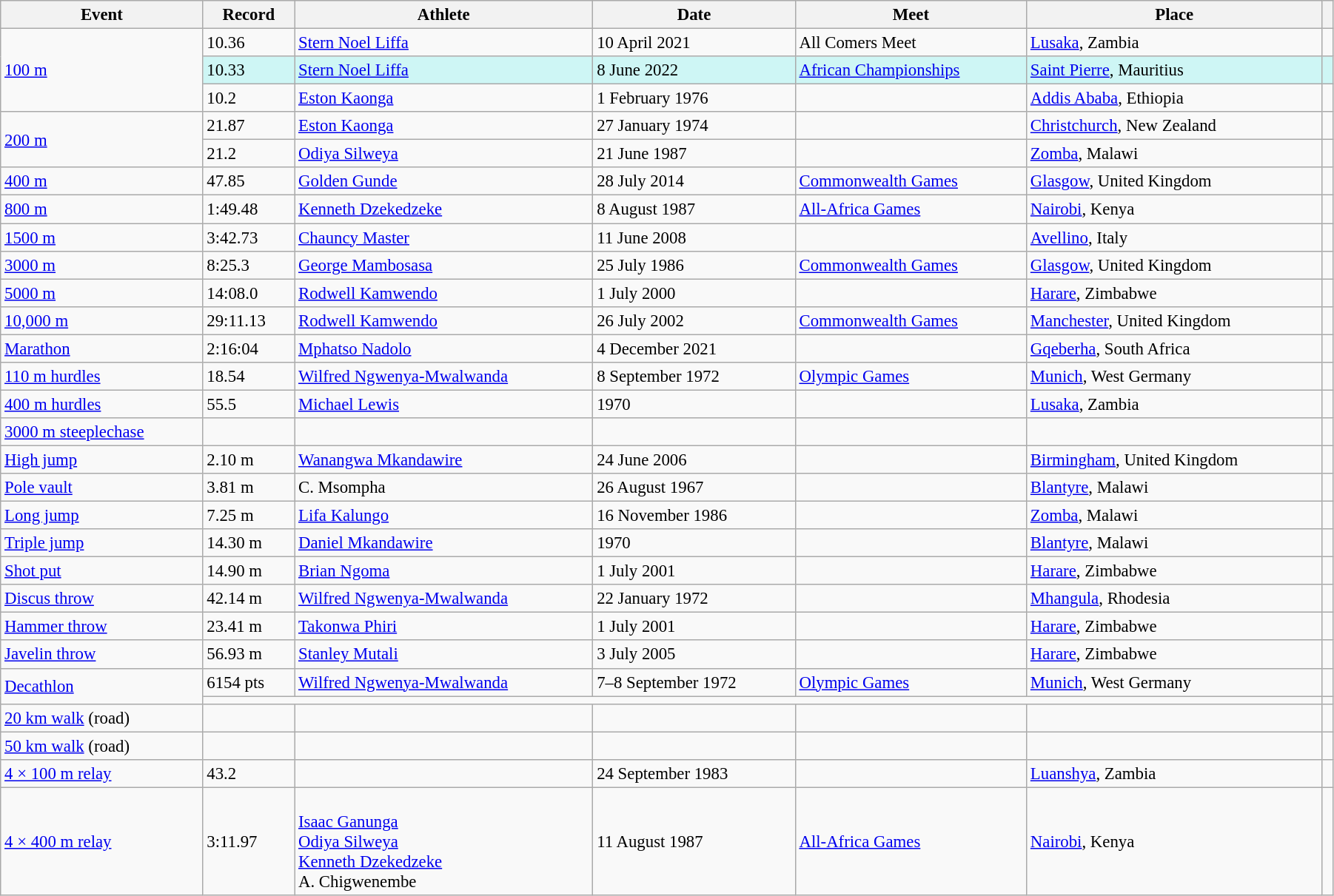<table class="wikitable" style="font-size:95%; width: 95%;">
<tr>
<th>Event</th>
<th>Record</th>
<th>Athlete</th>
<th>Date</th>
<th>Meet</th>
<th>Place</th>
<th></th>
</tr>
<tr>
<td rowspan=3><a href='#'>100 m</a></td>
<td>10.36  </td>
<td><a href='#'>Stern Noel Liffa</a></td>
<td>10 April 2021</td>
<td>All Comers Meet</td>
<td><a href='#'>Lusaka</a>, Zambia</td>
<td></td>
</tr>
<tr bgcolor=#CEF6F5>
<td>10.33 </td>
<td><a href='#'>Stern Noel Liffa</a></td>
<td>8 June 2022</td>
<td><a href='#'>African Championships</a></td>
<td><a href='#'>Saint Pierre</a>, Mauritius</td>
<td></td>
</tr>
<tr>
<td>10.2  </td>
<td><a href='#'>Eston Kaonga</a></td>
<td>1 February 1976</td>
<td></td>
<td><a href='#'>Addis Ababa</a>, Ethiopia</td>
<td></td>
</tr>
<tr>
<td rowspan=2><a href='#'>200 m</a></td>
<td>21.87 </td>
<td><a href='#'>Eston Kaonga</a></td>
<td>27 January 1974</td>
<td></td>
<td><a href='#'>Christchurch</a>, New Zealand</td>
<td></td>
</tr>
<tr>
<td>21.2  </td>
<td><a href='#'>Odiya Silweya</a></td>
<td>21 June 1987</td>
<td></td>
<td><a href='#'>Zomba</a>, Malawi</td>
<td></td>
</tr>
<tr>
<td><a href='#'>400 m</a></td>
<td>47.85</td>
<td><a href='#'>Golden Gunde</a></td>
<td>28 July 2014</td>
<td><a href='#'>Commonwealth Games</a></td>
<td><a href='#'>Glasgow</a>, United Kingdom</td>
<td></td>
</tr>
<tr>
<td><a href='#'>800 m</a></td>
<td>1:49.48</td>
<td><a href='#'>Kenneth Dzekedzeke</a></td>
<td>8 August 1987</td>
<td><a href='#'>All-Africa Games</a></td>
<td><a href='#'>Nairobi</a>, Kenya</td>
<td></td>
</tr>
<tr>
<td><a href='#'>1500 m</a></td>
<td>3:42.73</td>
<td><a href='#'>Chauncy Master</a></td>
<td>11 June 2008</td>
<td></td>
<td><a href='#'>Avellino</a>, Italy</td>
<td></td>
</tr>
<tr>
<td><a href='#'>3000 m</a></td>
<td>8:25.3</td>
<td><a href='#'>George Mambosasa</a></td>
<td>25 July 1986</td>
<td><a href='#'>Commonwealth Games</a></td>
<td><a href='#'>Glasgow</a>, United Kingdom</td>
<td></td>
</tr>
<tr>
<td><a href='#'>5000 m</a></td>
<td>14:08.0</td>
<td><a href='#'>Rodwell Kamwendo</a></td>
<td>1 July 2000</td>
<td></td>
<td><a href='#'>Harare</a>, Zimbabwe</td>
<td></td>
</tr>
<tr>
<td><a href='#'>10,000 m</a></td>
<td>29:11.13</td>
<td><a href='#'>Rodwell Kamwendo</a></td>
<td>26 July 2002</td>
<td><a href='#'>Commonwealth Games</a></td>
<td><a href='#'>Manchester</a>, United Kingdom</td>
<td></td>
</tr>
<tr>
<td><a href='#'>Marathon</a></td>
<td>2:16:04</td>
<td><a href='#'>Mphatso Nadolo</a></td>
<td>4 December 2021</td>
<td></td>
<td><a href='#'>Gqeberha</a>, South Africa</td>
<td></td>
</tr>
<tr>
<td><a href='#'>110 m hurdles</a></td>
<td>18.54 </td>
<td><a href='#'>Wilfred Ngwenya-Mwalwanda</a></td>
<td>8 September 1972</td>
<td><a href='#'>Olympic Games</a></td>
<td><a href='#'>Munich</a>, West Germany</td>
<td></td>
</tr>
<tr>
<td><a href='#'>400 m hurdles</a></td>
<td>55.5 </td>
<td><a href='#'>Michael Lewis</a></td>
<td>1970</td>
<td></td>
<td><a href='#'>Lusaka</a>, Zambia</td>
<td></td>
</tr>
<tr>
<td><a href='#'>3000 m steeplechase</a></td>
<td></td>
<td></td>
<td></td>
<td></td>
<td></td>
<td></td>
</tr>
<tr>
<td><a href='#'>High jump</a></td>
<td>2.10 m</td>
<td><a href='#'>Wanangwa Mkandawire</a></td>
<td>24 June 2006</td>
<td></td>
<td><a href='#'>Birmingham</a>, United Kingdom</td>
<td></td>
</tr>
<tr>
<td><a href='#'>Pole vault</a></td>
<td>3.81 m</td>
<td>C. Msompha</td>
<td>26 August 1967</td>
<td></td>
<td><a href='#'>Blantyre</a>, Malawi</td>
<td></td>
</tr>
<tr>
<td><a href='#'>Long jump</a></td>
<td>7.25 m </td>
<td><a href='#'>Lifa Kalungo</a></td>
<td>16 November 1986</td>
<td></td>
<td><a href='#'>Zomba</a>, Malawi</td>
<td></td>
</tr>
<tr>
<td><a href='#'>Triple jump</a></td>
<td>14.30 m </td>
<td><a href='#'>Daniel Mkandawire</a></td>
<td>1970</td>
<td></td>
<td><a href='#'>Blantyre</a>, Malawi</td>
<td></td>
</tr>
<tr>
<td><a href='#'>Shot put</a></td>
<td>14.90 m</td>
<td><a href='#'>Brian Ngoma</a></td>
<td>1 July 2001</td>
<td></td>
<td><a href='#'>Harare</a>, Zimbabwe</td>
<td></td>
</tr>
<tr>
<td><a href='#'>Discus throw</a></td>
<td>42.14 m</td>
<td><a href='#'>Wilfred Ngwenya-Mwalwanda</a></td>
<td>22 January 1972</td>
<td></td>
<td><a href='#'>Mhangula</a>, Rhodesia</td>
<td></td>
</tr>
<tr>
<td><a href='#'>Hammer throw</a></td>
<td>23.41 m</td>
<td><a href='#'>Takonwa Phiri</a></td>
<td>1 July 2001</td>
<td></td>
<td><a href='#'>Harare</a>, Zimbabwe</td>
<td></td>
</tr>
<tr>
<td><a href='#'>Javelin throw</a></td>
<td>56.93 m</td>
<td><a href='#'>Stanley Mutali</a></td>
<td>3 July 2005</td>
<td></td>
<td><a href='#'>Harare</a>, Zimbabwe</td>
<td></td>
</tr>
<tr>
<td rowspan=2><a href='#'>Decathlon</a></td>
<td>6154 pts</td>
<td><a href='#'>Wilfred Ngwenya-Mwalwanda</a></td>
<td>7–8 September 1972</td>
<td><a href='#'>Olympic Games</a></td>
<td><a href='#'>Munich</a>, West Germany</td>
<td></td>
</tr>
<tr>
<td colspan=5></td>
<td></td>
</tr>
<tr>
<td><a href='#'>20 km walk</a> (road)</td>
<td></td>
<td></td>
<td></td>
<td></td>
<td></td>
<td></td>
</tr>
<tr>
<td><a href='#'>50 km walk</a> (road)</td>
<td></td>
<td></td>
<td></td>
<td></td>
<td></td>
<td></td>
</tr>
<tr>
<td><a href='#'>4 × 100 m relay</a></td>
<td>43.2 </td>
<td></td>
<td>24 September 1983</td>
<td></td>
<td><a href='#'>Luanshya</a>, Zambia</td>
<td></td>
</tr>
<tr>
<td><a href='#'>4 × 400 m relay</a></td>
<td>3:11.97</td>
<td><br><a href='#'>Isaac Ganunga</a><br><a href='#'>Odiya Silweya</a><br><a href='#'>Kenneth Dzekedzeke</a><br>A. Chigwenembe</td>
<td>11 August 1987</td>
<td><a href='#'>All-Africa Games</a></td>
<td><a href='#'>Nairobi</a>, Kenya</td>
<td></td>
</tr>
</table>
